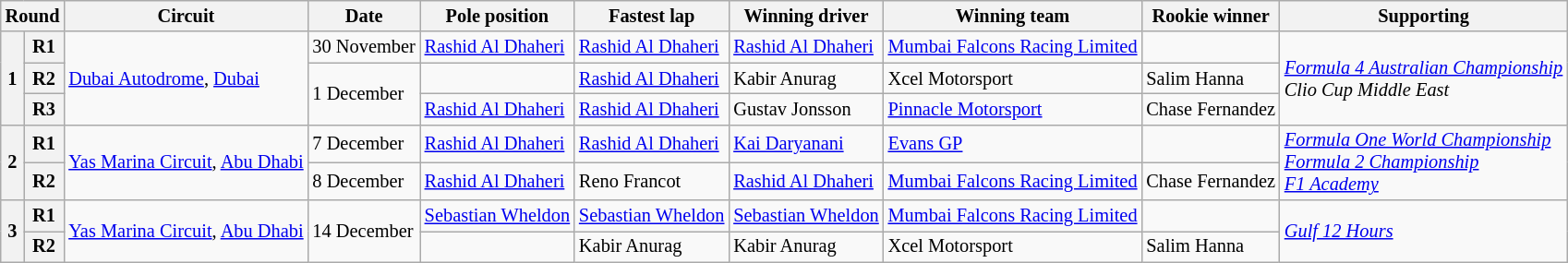<table class="wikitable" style="font-size: 85%">
<tr>
<th colspan=2>Round</th>
<th>Circuit</th>
<th>Date</th>
<th>Pole position</th>
<th>Fastest lap</th>
<th>Winning driver</th>
<th>Winning team</th>
<th>Rookie winner</th>
<th>Supporting</th>
</tr>
<tr>
<th rowspan=3>1</th>
<th>R1</th>
<td rowspan=3><a href='#'>Dubai Autodrome</a>, <a href='#'>Dubai</a></td>
<td nowrap>30 November</td>
<td nowrap> <a href='#'>Rashid Al Dhaheri</a></td>
<td nowrap> <a href='#'>Rashid Al Dhaheri</a></td>
<td nowrap> <a href='#'>Rashid Al Dhaheri</a></td>
<td nowrap> <a href='#'>Mumbai Falcons Racing Limited</a></td>
<td nowrap> </td>
<td rowspan=3 nowrap><em><a href='#'>Formula 4 Australian Championship</a><br>Clio Cup Middle East</em></td>
</tr>
<tr>
<th>R2</th>
<td rowspan=2>1 December</td>
<td></td>
<td> <a href='#'>Rashid Al Dhaheri</a></td>
<td> Kabir Anurag</td>
<td> Xcel Motorsport</td>
<td> Salim Hanna</td>
</tr>
<tr>
<th>R3</th>
<td> <a href='#'>Rashid Al Dhaheri</a></td>
<td> <a href='#'>Rashid Al Dhaheri</a></td>
<td nowrap> Gustav Jonsson</td>
<td nowrap> <a href='#'>Pinnacle Motorsport</a></td>
<td nowrap> Chase Fernandez</td>
</tr>
<tr>
<th rowspan=2>2</th>
<th>R1</th>
<td rowspan=2 nowrap><a href='#'>Yas Marina Circuit</a>, <a href='#'>Abu Dhabi</a></td>
<td>7 December</td>
<td> <a href='#'>Rashid Al Dhaheri</a></td>
<td> <a href='#'>Rashid Al Dhaheri</a></td>
<td> <a href='#'>Kai Daryanani</a></td>
<td> <a href='#'>Evans GP</a></td>
<td> </td>
<td rowspan=2><em><a href='#'>Formula One World Championship</a><br><a href='#'>Formula 2 Championship</a><br><a href='#'>F1 Academy</a></em></td>
</tr>
<tr>
<th>R2</th>
<td>8 December</td>
<td> <a href='#'>Rashid Al Dhaheri</a></td>
<td> Reno Francot</td>
<td> <a href='#'>Rashid Al Dhaheri</a></td>
<td> <a href='#'>Mumbai Falcons Racing Limited</a></td>
<td> Chase Fernandez</td>
</tr>
<tr>
<th rowspan=2>3</th>
<th>R1</th>
<td rowspan=2><a href='#'>Yas Marina Circuit</a>, <a href='#'>Abu Dhabi</a></td>
<td rowspan=2>14 December</td>
<td nowrap> <a href='#'>Sebastian Wheldon</a></td>
<td nowrap> <a href='#'>Sebastian Wheldon</a></td>
<td nowrap> <a href='#'>Sebastian Wheldon</a></td>
<td> <a href='#'>Mumbai Falcons Racing Limited</a></td>
<td> </td>
<td rowspan=2><em><a href='#'>Gulf 12 Hours</a></em></td>
</tr>
<tr>
<th>R2</th>
<td> </td>
<td> Kabir Anurag</td>
<td> Kabir Anurag</td>
<td> Xcel Motorsport</td>
<td> Salim Hanna</td>
</tr>
</table>
